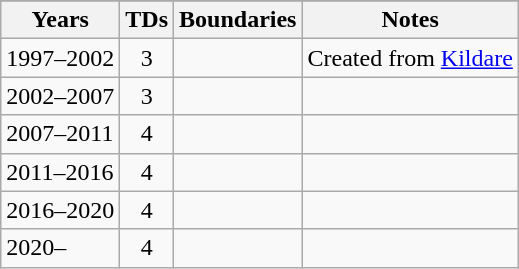<table class="wikitable">
<tr bgcolor="green">
</tr>
<tr>
<th>Years</th>
<th>TDs</th>
<th>Boundaries</th>
<th>Notes</th>
</tr>
<tr>
<td>1997–2002</td>
<td align="center">3</td>
<td></td>
<td>Created from <a href='#'>Kildare</a></td>
</tr>
<tr>
<td>2002–2007</td>
<td align="center">3</td>
<td></td>
<td></td>
</tr>
<tr>
<td>2007–2011</td>
<td align="center">4</td>
<td></td>
<td></td>
</tr>
<tr>
<td>2011–2016</td>
<td align="center">4</td>
<td></td>
<td></td>
</tr>
<tr>
<td>2016–2020</td>
<td align="center">4</td>
<td></td>
<td></td>
</tr>
<tr>
<td>2020–</td>
<td align="center">4</td>
<td></td>
<td></td>
</tr>
</table>
